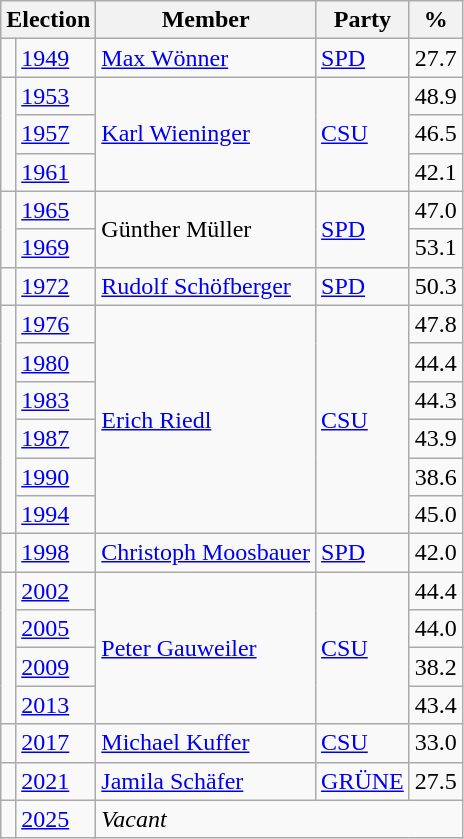<table class=wikitable>
<tr>
<th colspan=2>Election</th>
<th>Member</th>
<th>Party</th>
<th>%</th>
</tr>
<tr>
<td bgcolor=></td>
<td><a href='#'>1949</a></td>
<td><a href='#'>Max Wönner</a></td>
<td><a href='#'>SPD</a></td>
<td align=right>27.7</td>
</tr>
<tr>
<td rowspan=3 bgcolor=></td>
<td><a href='#'>1953</a></td>
<td rowspan=3><a href='#'>Karl Wieninger</a></td>
<td rowspan=3><a href='#'>CSU</a></td>
<td align=right>48.9</td>
</tr>
<tr>
<td><a href='#'>1957</a></td>
<td align=right>46.5</td>
</tr>
<tr>
<td><a href='#'>1961</a></td>
<td align=right>42.1</td>
</tr>
<tr>
<td rowspan=2 bgcolor=></td>
<td><a href='#'>1965</a></td>
<td rowspan=2>Günther Müller</td>
<td rowspan=2><a href='#'>SPD</a></td>
<td align=right>47.0</td>
</tr>
<tr>
<td><a href='#'>1969</a></td>
<td align=right>53.1</td>
</tr>
<tr>
<td bgcolor=></td>
<td><a href='#'>1972</a></td>
<td><a href='#'>Rudolf Schöfberger</a></td>
<td><a href='#'>SPD</a></td>
<td align=right>50.3</td>
</tr>
<tr>
<td rowspan=6 bgcolor=></td>
<td><a href='#'>1976</a></td>
<td rowspan=6><a href='#'>Erich Riedl</a></td>
<td rowspan=6><a href='#'>CSU</a></td>
<td align=right>47.8</td>
</tr>
<tr>
<td><a href='#'>1980</a></td>
<td align=right>44.4</td>
</tr>
<tr>
<td><a href='#'>1983</a></td>
<td align=right>44.3</td>
</tr>
<tr>
<td><a href='#'>1987</a></td>
<td align=right>43.9</td>
</tr>
<tr>
<td><a href='#'>1990</a></td>
<td align=right>38.6</td>
</tr>
<tr>
<td><a href='#'>1994</a></td>
<td align=right>45.0</td>
</tr>
<tr>
<td bgcolor=></td>
<td><a href='#'>1998</a></td>
<td><a href='#'>Christoph Moosbauer</a></td>
<td><a href='#'>SPD</a></td>
<td align=right>42.0</td>
</tr>
<tr>
<td rowspan=4 bgcolor=></td>
<td><a href='#'>2002</a></td>
<td rowspan=4><a href='#'>Peter Gauweiler</a></td>
<td rowspan=4><a href='#'>CSU</a></td>
<td align=right>44.4</td>
</tr>
<tr>
<td><a href='#'>2005</a></td>
<td align=right>44.0</td>
</tr>
<tr>
<td><a href='#'>2009</a></td>
<td align=right>38.2</td>
</tr>
<tr>
<td><a href='#'>2013</a></td>
<td align=right>43.4</td>
</tr>
<tr>
<td bgcolor=></td>
<td><a href='#'>2017</a></td>
<td><a href='#'>Michael Kuffer</a></td>
<td><a href='#'>CSU</a></td>
<td align=right>33.0</td>
</tr>
<tr>
<td bgcolor=></td>
<td><a href='#'>2021</a></td>
<td><a href='#'>Jamila Schäfer</a></td>
<td><a href='#'>GRÜNE</a></td>
<td align=right>27.5</td>
</tr>
<tr>
<td></td>
<td><a href='#'>2025</a></td>
<td colspan=3><em>Vacant</em></td>
</tr>
</table>
